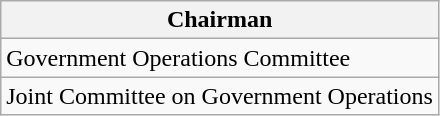<table class="wikitable">
<tr>
<th>Chairman</th>
</tr>
<tr>
<td>Government Operations Committee</td>
</tr>
<tr>
<td>Joint Committee on Government Operations</td>
</tr>
</table>
